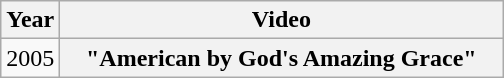<table class="wikitable plainrowheaders">
<tr>
<th>Year</th>
<th style="width:18em;">Video</th>
</tr>
<tr>
<td>2005</td>
<th scope="row">"American by God's Amazing Grace"</th>
</tr>
</table>
